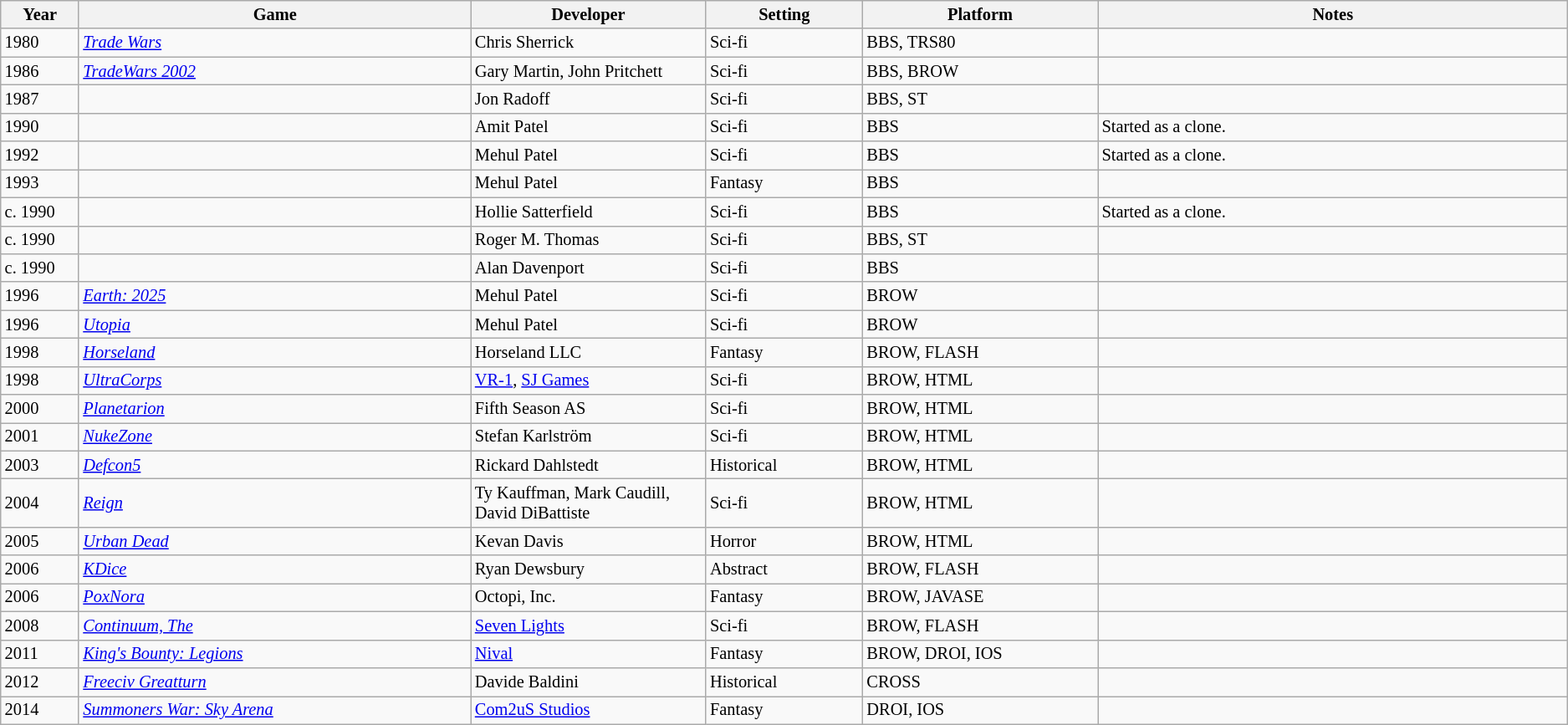<table class="wikitable sortable" style="font-size:85%;">
<tr>
<th width="5%">Year</th>
<th width="25%">Game</th>
<th width="15%">Developer</th>
<th width="10%">Setting</th>
<th width="15%">Platform</th>
<th width="30%">Notes</th>
</tr>
<tr>
<td>1980</td>
<td><em><a href='#'>Trade Wars</a></em></td>
<td>Chris Sherrick</td>
<td>Sci-fi</td>
<td>BBS, TRS80</td>
<td></td>
</tr>
<tr>
<td>1986</td>
<td><em><a href='#'>TradeWars 2002</a></em></td>
<td>Gary Martin, John Pritchett</td>
<td>Sci-fi</td>
<td>BBS, BROW</td>
<td></td>
</tr>
<tr>
<td>1987</td>
<td><em></em></td>
<td>Jon Radoff</td>
<td>Sci-fi</td>
<td>BBS, ST</td>
<td></td>
</tr>
<tr>
<td>1990</td>
<td><em></em></td>
<td>Amit Patel</td>
<td>Sci-fi</td>
<td>BBS</td>
<td>Started as a <em></em> clone.</td>
</tr>
<tr>
<td>1992</td>
<td><em></em></td>
<td>Mehul Patel</td>
<td>Sci-fi</td>
<td>BBS</td>
<td>Started as a <em></em> clone.</td>
</tr>
<tr>
<td>1993</td>
<td><em></em></td>
<td>Mehul Patel</td>
<td>Fantasy</td>
<td>BBS</td>
<td></td>
</tr>
<tr>
<td>c. 1990</td>
<td><em></em></td>
<td>Hollie Satterfield</td>
<td>Sci-fi</td>
<td>BBS</td>
<td>Started as a <em></em> clone.</td>
</tr>
<tr>
<td>c. 1990</td>
<td><em></em></td>
<td>Roger M. Thomas</td>
<td>Sci-fi</td>
<td>BBS, ST</td>
<td></td>
</tr>
<tr>
<td>c. 1990</td>
<td><em></em></td>
<td>Alan Davenport</td>
<td>Sci-fi</td>
<td>BBS</td>
<td></td>
</tr>
<tr>
<td>1996</td>
<td><em><a href='#'>Earth: 2025</a></em></td>
<td>Mehul Patel</td>
<td>Sci-fi</td>
<td>BROW</td>
<td></td>
</tr>
<tr>
<td>1996</td>
<td><em><a href='#'>Utopia</a></em></td>
<td>Mehul Patel</td>
<td>Sci-fi</td>
<td>BROW</td>
<td></td>
</tr>
<tr>
<td>1998</td>
<td><em><a href='#'>Horseland</a></em></td>
<td>Horseland LLC</td>
<td>Fantasy</td>
<td>BROW, FLASH</td>
<td></td>
</tr>
<tr>
<td>1998</td>
<td><em><a href='#'>UltraCorps</a></em></td>
<td><a href='#'>VR-1</a>, <a href='#'>SJ Games</a></td>
<td>Sci-fi</td>
<td>BROW, HTML</td>
<td></td>
</tr>
<tr>
<td>2000</td>
<td><em><a href='#'>Planetarion</a></em></td>
<td>Fifth Season AS</td>
<td>Sci-fi</td>
<td>BROW, HTML</td>
<td></td>
</tr>
<tr>
<td>2001</td>
<td><em><a href='#'>NukeZone</a></em></td>
<td>Stefan Karlström</td>
<td>Sci-fi</td>
<td>BROW, HTML</td>
<td></td>
</tr>
<tr>
<td>2003</td>
<td><em><a href='#'>Defcon5</a></em></td>
<td>Rickard Dahlstedt</td>
<td>Historical</td>
<td>BROW, HTML</td>
<td><em></em></td>
</tr>
<tr>
<td>2004</td>
<td><em><a href='#'>Reign</a></em></td>
<td>Ty Kauffman, Mark Caudill, David DiBattiste</td>
<td>Sci-fi</td>
<td>BROW, HTML</td>
<td></td>
</tr>
<tr>
<td>2005</td>
<td><em><a href='#'>Urban Dead</a></em></td>
<td>Kevan Davis</td>
<td>Horror</td>
<td>BROW, HTML</td>
<td></td>
</tr>
<tr>
<td>2006</td>
<td><em><a href='#'>KDice</a></em></td>
<td>Ryan Dewsbury</td>
<td>Abstract</td>
<td>BROW, FLASH</td>
<td></td>
</tr>
<tr>
<td>2006</td>
<td><em><a href='#'>PoxNora</a></em></td>
<td>Octopi, Inc.</td>
<td>Fantasy</td>
<td>BROW, JAVASE</td>
<td></td>
</tr>
<tr>
<td>2008</td>
<td><em><a href='#'>Continuum, The</a></em></td>
<td><a href='#'>Seven Lights</a></td>
<td>Sci-fi</td>
<td>BROW, FLASH</td>
<td></td>
</tr>
<tr>
<td>2011</td>
<td><em><a href='#'>King's Bounty: Legions</a></em></td>
<td><a href='#'>Nival</a></td>
<td>Fantasy</td>
<td>BROW, DROI, IOS</td>
<td></td>
</tr>
<tr>
<td>2012</td>
<td><em><a href='#'>Freeciv Greatturn</a></em></td>
<td>Davide Baldini</td>
<td>Historical</td>
<td>CROSS</td>
<td></td>
</tr>
<tr>
<td>2014</td>
<td><em><a href='#'>Summoners War: Sky Arena</a></em></td>
<td><a href='#'>Com2uS Studios</a></td>
<td>Fantasy</td>
<td>DROI, IOS</td>
<td></td>
</tr>
</table>
